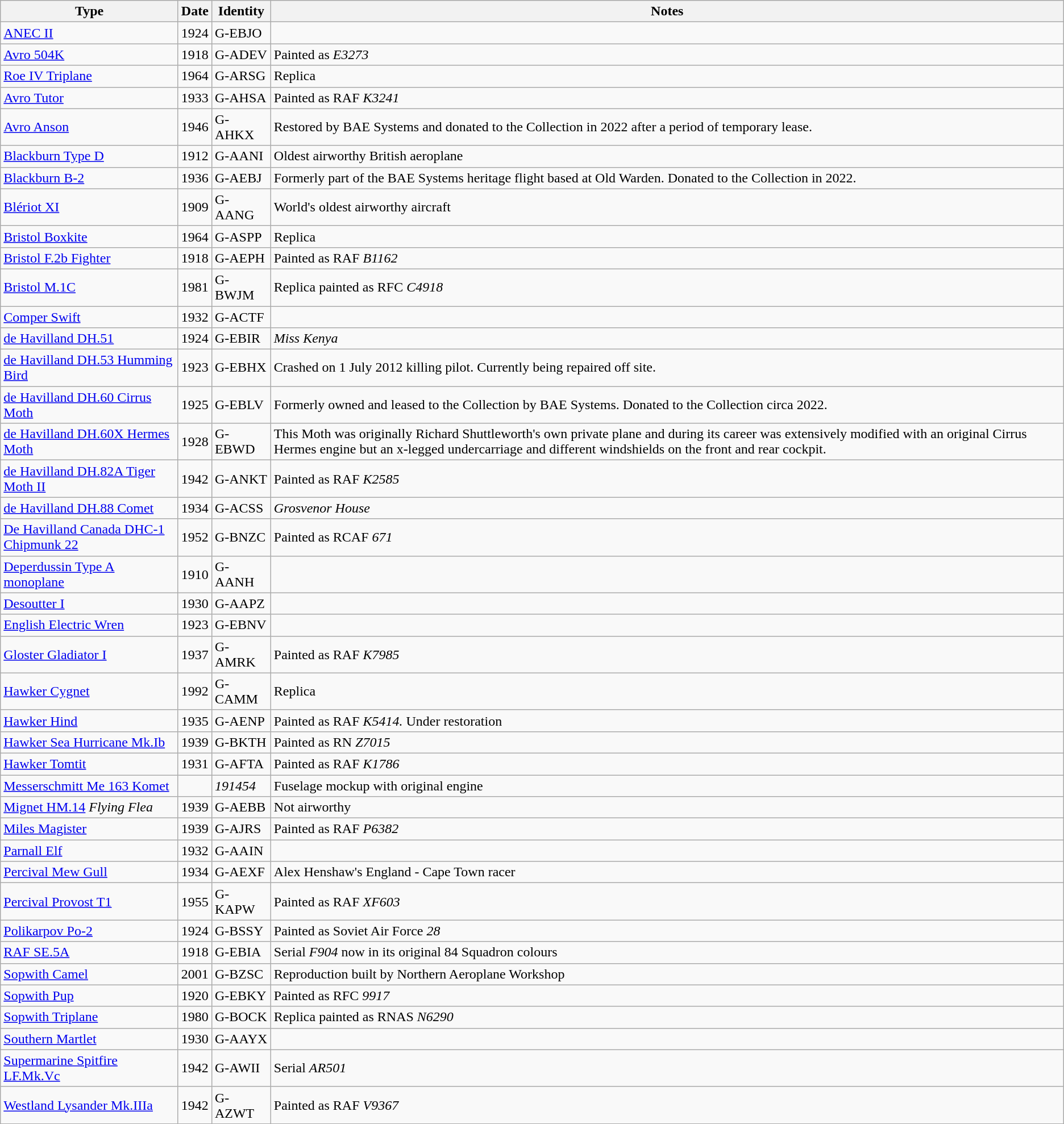<table class="wikitable sortable collapsible">
<tr>
<th>Type</th>
<th>Date</th>
<th>Identity</th>
<th>Notes</th>
</tr>
<tr>
<td><a href='#'>ANEC II</a></td>
<td>1924</td>
<td>G-EBJO</td>
<td></td>
</tr>
<tr>
<td><a href='#'>Avro 504K</a></td>
<td>1918</td>
<td>G-ADEV</td>
<td>Painted as <em>E3273</em></td>
</tr>
<tr>
<td><a href='#'>Roe IV Triplane</a></td>
<td>1964</td>
<td>G-ARSG</td>
<td>Replica</td>
</tr>
<tr>
<td><a href='#'>Avro Tutor</a></td>
<td>1933</td>
<td>G-AHSA</td>
<td>Painted as RAF <em>K3241</em></td>
</tr>
<tr>
<td><a href='#'>Avro Anson</a></td>
<td>1946</td>
<td>G-AHKX</td>
<td>Restored by BAE Systems and donated to the Collection in 2022 after a period of temporary lease.</td>
</tr>
<tr>
<td><a href='#'>Blackburn Type D</a></td>
<td>1912</td>
<td>G-AANI</td>
<td>Oldest airworthy British aeroplane</td>
</tr>
<tr>
<td><a href='#'>Blackburn B-2</a></td>
<td>1936</td>
<td>G-AEBJ</td>
<td>Formerly part of the BAE Systems heritage flight based at Old Warden. Donated to the Collection in 2022.</td>
</tr>
<tr>
<td><a href='#'>Blériot XI</a></td>
<td>1909</td>
<td>G-AANG</td>
<td>World's oldest airworthy aircraft</td>
</tr>
<tr>
<td><a href='#'>Bristol Boxkite</a></td>
<td>1964</td>
<td>G-ASPP</td>
<td>Replica</td>
</tr>
<tr>
<td><a href='#'>Bristol F.2b Fighter</a></td>
<td>1918</td>
<td>G-AEPH</td>
<td>Painted as RAF <em>B1162</em></td>
</tr>
<tr>
<td><a href='#'>Bristol M.1C</a></td>
<td>1981</td>
<td>G-BWJM</td>
<td>Replica painted as RFC <em>C4918</em></td>
</tr>
<tr>
<td><a href='#'>Comper Swift</a></td>
<td>1932</td>
<td>G-ACTF</td>
<td></td>
</tr>
<tr>
<td><a href='#'>de Havilland DH.51</a></td>
<td>1924</td>
<td>G-EBIR</td>
<td><em>Miss Kenya</em></td>
</tr>
<tr>
<td><a href='#'>de Havilland DH.53 Humming Bird</a></td>
<td>1923</td>
<td>G-EBHX</td>
<td>Crashed on 1 July 2012 killing pilot.  Currently being repaired off site.</td>
</tr>
<tr>
<td><a href='#'>de Havilland DH.60 Cirrus Moth</a></td>
<td>1925</td>
<td>G-EBLV</td>
<td>Formerly owned and leased to the Collection by BAE Systems. Donated to the Collection circa 2022.</td>
</tr>
<tr>
<td><a href='#'>de Havilland DH.60X Hermes Moth</a></td>
<td>1928</td>
<td>G-EBWD</td>
<td>This Moth was originally Richard Shuttleworth's own private plane and during its career was extensively modified with an original Cirrus Hermes engine but an x-legged undercarriage and different windshields on the front and rear cockpit.</td>
</tr>
<tr>
<td><a href='#'>de Havilland DH.82A Tiger Moth II</a></td>
<td>1942</td>
<td>G-ANKT</td>
<td>Painted as RAF <em>K2585</em></td>
</tr>
<tr>
<td><a href='#'>de Havilland DH.88 Comet</a></td>
<td>1934</td>
<td>G-ACSS</td>
<td><em>Grosvenor House</em></td>
</tr>
<tr>
<td><a href='#'>De Havilland Canada DHC-1 Chipmunk 22</a></td>
<td>1952</td>
<td>G-BNZC</td>
<td>Painted as RCAF <em>671</em></td>
</tr>
<tr>
<td><a href='#'>Deperdussin Type A monoplane</a></td>
<td>1910</td>
<td>G-AANH</td>
<td></td>
</tr>
<tr>
<td><a href='#'>Desoutter I</a></td>
<td>1930</td>
<td>G-AAPZ</td>
<td></td>
</tr>
<tr>
<td><a href='#'>English Electric Wren</a></td>
<td>1923</td>
<td>G-EBNV</td>
<td></td>
</tr>
<tr>
<td><a href='#'>Gloster Gladiator I</a></td>
<td>1937</td>
<td>G-AMRK</td>
<td>Painted as RAF <em>K7985</em></td>
</tr>
<tr>
<td><a href='#'>Hawker Cygnet</a></td>
<td>1992</td>
<td>G-CAMM</td>
<td>Replica</td>
</tr>
<tr>
<td><a href='#'>Hawker Hind</a></td>
<td>1935</td>
<td>G-AENP</td>
<td>Painted as RAF <em>K5414.</em> Under restoration</td>
</tr>
<tr>
<td><a href='#'>Hawker Sea Hurricane Mk.Ib</a></td>
<td>1939</td>
<td>G-BKTH</td>
<td>Painted as RN <em>Z7015</em></td>
</tr>
<tr>
<td><a href='#'>Hawker Tomtit</a></td>
<td>1931</td>
<td>G-AFTA</td>
<td>Painted as RAF <em>K1786</em></td>
</tr>
<tr>
<td><a href='#'>Messerschmitt Me 163 Komet</a></td>
<td></td>
<td><em>191454</em></td>
<td>Fuselage mockup with original engine</td>
</tr>
<tr>
<td><a href='#'>Mignet HM.14</a> <em>Flying Flea</em></td>
<td>1939</td>
<td>G-AEBB</td>
<td>Not airworthy</td>
</tr>
<tr>
<td><a href='#'>Miles Magister</a></td>
<td>1939</td>
<td>G-AJRS</td>
<td>Painted as RAF <em>P6382</em></td>
</tr>
<tr>
<td><a href='#'>Parnall Elf</a></td>
<td>1932</td>
<td>G-AAIN</td>
<td></td>
</tr>
<tr>
<td><a href='#'>Percival Mew Gull</a></td>
<td>1934</td>
<td>G-AEXF</td>
<td>Alex Henshaw's England - Cape Town racer</td>
</tr>
<tr>
<td><a href='#'>Percival Provost T1</a></td>
<td>1955</td>
<td>G-KAPW</td>
<td>Painted as RAF <em>XF603</em></td>
</tr>
<tr>
<td><a href='#'>Polikarpov Po-2</a></td>
<td>1924</td>
<td>G-BSSY</td>
<td>Painted as Soviet Air Force <em>28</em></td>
</tr>
<tr>
<td><a href='#'>RAF SE.5A</a></td>
<td>1918</td>
<td>G-EBIA</td>
<td>Serial <em>F904</em> now in its original 84 Squadron colours</td>
</tr>
<tr>
<td><a href='#'>Sopwith Camel</a></td>
<td>2001</td>
<td>G-BZSC</td>
<td>Reproduction built by Northern Aeroplane Workshop</td>
</tr>
<tr>
<td><a href='#'>Sopwith Pup</a></td>
<td>1920</td>
<td>G-EBKY</td>
<td>Painted as RFC <em>9917</em></td>
</tr>
<tr>
<td><a href='#'>Sopwith Triplane</a></td>
<td>1980</td>
<td>G-BOCK</td>
<td>Replica painted as RNAS <em>N6290</em></td>
</tr>
<tr>
<td><a href='#'>Southern Martlet</a></td>
<td>1930</td>
<td>G-AAYX</td>
<td></td>
</tr>
<tr>
<td><a href='#'>Supermarine Spitfire LF.Mk.Vc</a></td>
<td>1942</td>
<td>G-AWII</td>
<td>Serial <em>AR501</em></td>
</tr>
<tr>
<td><a href='#'>Westland Lysander Mk.IIIa</a></td>
<td>1942</td>
<td>G-AZWT</td>
<td>Painted as RAF <em>V9367 </em></td>
</tr>
</table>
